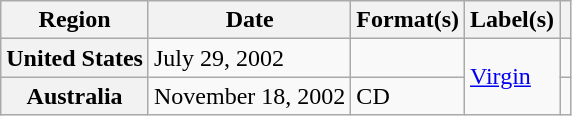<table class="wikitable plainrowheaders">
<tr>
<th scope="col">Region</th>
<th scope="col">Date</th>
<th scope="col">Format(s)</th>
<th scope="col">Label(s)</th>
<th scope="col"></th>
</tr>
<tr>
<th scope="row">United States</th>
<td>July 29, 2002</td>
<td></td>
<td rowspan="2"><a href='#'>Virgin</a></td>
<td></td>
</tr>
<tr>
<th scope="row">Australia</th>
<td>November 18, 2002</td>
<td>CD</td>
<td></td>
</tr>
</table>
